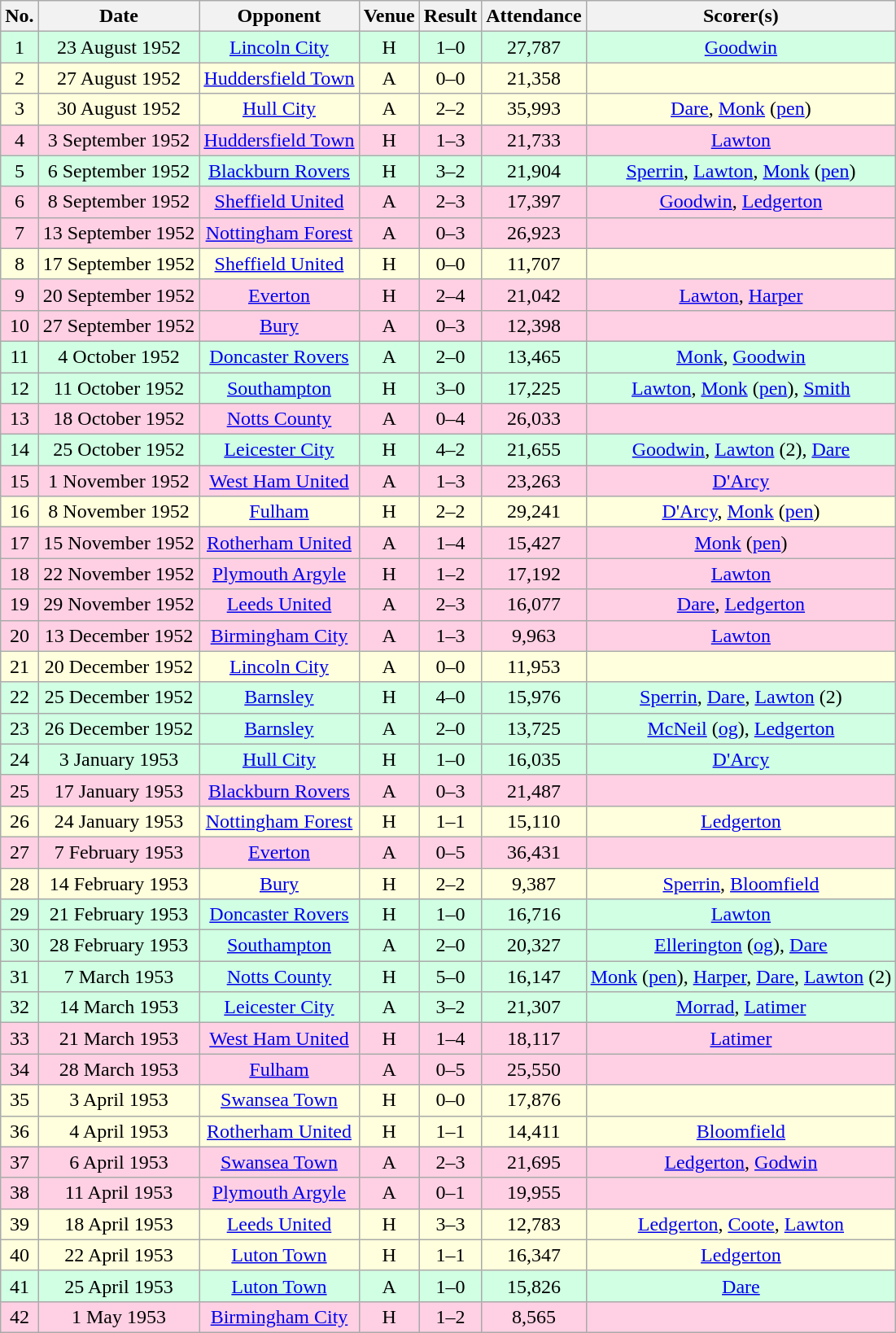<table class="wikitable sortable" style="text-align:center;">
<tr>
<th>No.</th>
<th>Date</th>
<th>Opponent</th>
<th>Venue</th>
<th>Result</th>
<th>Attendance</th>
<th>Scorer(s)</th>
</tr>
<tr style="background:#d0ffe3;">
<td>1</td>
<td>23 August 1952</td>
<td><a href='#'>Lincoln City</a></td>
<td>H</td>
<td>1–0</td>
<td>27,787</td>
<td><a href='#'>Goodwin</a></td>
</tr>
<tr style="background:#ffd;">
<td>2</td>
<td>27 August 1952</td>
<td><a href='#'>Huddersfield Town</a></td>
<td>A</td>
<td>0–0</td>
<td>21,358</td>
<td></td>
</tr>
<tr style="background:#ffd;">
<td>3</td>
<td>30 August 1952</td>
<td><a href='#'>Hull City</a></td>
<td>A</td>
<td>2–2</td>
<td>35,993</td>
<td><a href='#'>Dare</a>, <a href='#'>Monk</a> (<a href='#'>pen</a>)</td>
</tr>
<tr style="background:#ffd0e3;">
<td>4</td>
<td>3 September 1952</td>
<td><a href='#'>Huddersfield Town</a></td>
<td>H</td>
<td>1–3</td>
<td>21,733</td>
<td><a href='#'>Lawton</a></td>
</tr>
<tr style="background:#d0ffe3;">
<td>5</td>
<td>6 September 1952</td>
<td><a href='#'>Blackburn Rovers</a></td>
<td>H</td>
<td>3–2</td>
<td>21,904</td>
<td><a href='#'>Sperrin</a>, <a href='#'>Lawton</a>, <a href='#'>Monk</a> (<a href='#'>pen</a>)</td>
</tr>
<tr style="background:#ffd0e3;">
<td>6</td>
<td>8 September 1952</td>
<td><a href='#'>Sheffield United</a></td>
<td>A</td>
<td>2–3</td>
<td>17,397</td>
<td><a href='#'>Goodwin</a>, <a href='#'>Ledgerton</a></td>
</tr>
<tr style="background:#ffd0e3;">
<td>7</td>
<td>13 September 1952</td>
<td><a href='#'>Nottingham Forest</a></td>
<td>A</td>
<td>0–3</td>
<td>26,923</td>
<td></td>
</tr>
<tr style="background:#ffd;">
<td>8</td>
<td>17 September 1952</td>
<td><a href='#'>Sheffield United</a></td>
<td>H</td>
<td>0–0</td>
<td>11,707</td>
<td></td>
</tr>
<tr style="background:#ffd0e3;">
<td>9</td>
<td>20 September 1952</td>
<td><a href='#'>Everton</a></td>
<td>H</td>
<td>2–4</td>
<td>21,042</td>
<td><a href='#'>Lawton</a>, <a href='#'>Harper</a></td>
</tr>
<tr style="background:#ffd0e3;">
<td>10</td>
<td>27 September 1952</td>
<td><a href='#'>Bury</a></td>
<td>A</td>
<td>0–3</td>
<td>12,398</td>
<td></td>
</tr>
<tr style="background:#d0ffe3;">
<td>11</td>
<td>4 October 1952</td>
<td><a href='#'>Doncaster Rovers</a></td>
<td>A</td>
<td>2–0</td>
<td>13,465</td>
<td><a href='#'>Monk</a>, <a href='#'>Goodwin</a></td>
</tr>
<tr style="background:#d0ffe3;">
<td>12</td>
<td>11 October 1952</td>
<td><a href='#'>Southampton</a></td>
<td>H</td>
<td>3–0</td>
<td>17,225</td>
<td><a href='#'>Lawton</a>, <a href='#'>Monk</a> (<a href='#'>pen</a>), <a href='#'>Smith</a></td>
</tr>
<tr style="background:#ffd0e3;">
<td>13</td>
<td>18 October 1952</td>
<td><a href='#'>Notts County</a></td>
<td>A</td>
<td>0–4</td>
<td>26,033</td>
<td></td>
</tr>
<tr style="background:#d0ffe3;">
<td>14</td>
<td>25 October 1952</td>
<td><a href='#'>Leicester City</a></td>
<td>H</td>
<td>4–2</td>
<td>21,655</td>
<td><a href='#'>Goodwin</a>, <a href='#'>Lawton</a> (2), <a href='#'>Dare</a></td>
</tr>
<tr style="background:#ffd0e3;">
<td>15</td>
<td>1 November 1952</td>
<td><a href='#'>West Ham United</a></td>
<td>A</td>
<td>1–3</td>
<td>23,263</td>
<td><a href='#'>D'Arcy</a></td>
</tr>
<tr style="background:#ffd;">
<td>16</td>
<td>8 November 1952</td>
<td><a href='#'>Fulham</a></td>
<td>H</td>
<td>2–2</td>
<td>29,241</td>
<td><a href='#'>D'Arcy</a>, <a href='#'>Monk</a> (<a href='#'>pen</a>)</td>
</tr>
<tr style="background:#ffd0e3;">
<td>17</td>
<td>15 November 1952</td>
<td><a href='#'>Rotherham United</a></td>
<td>A</td>
<td>1–4</td>
<td>15,427</td>
<td><a href='#'>Monk</a> (<a href='#'>pen</a>)</td>
</tr>
<tr style="background:#ffd0e3;">
<td>18</td>
<td>22 November 1952</td>
<td><a href='#'>Plymouth Argyle</a></td>
<td>H</td>
<td>1–2</td>
<td>17,192</td>
<td><a href='#'>Lawton</a></td>
</tr>
<tr style="background:#ffd0e3;">
<td>19</td>
<td>29 November 1952</td>
<td><a href='#'>Leeds United</a></td>
<td>A</td>
<td>2–3</td>
<td>16,077</td>
<td><a href='#'>Dare</a>, <a href='#'>Ledgerton</a></td>
</tr>
<tr style="background:#ffd0e3;">
<td>20</td>
<td>13 December 1952</td>
<td><a href='#'>Birmingham City</a></td>
<td>A</td>
<td>1–3</td>
<td>9,963</td>
<td><a href='#'>Lawton</a></td>
</tr>
<tr style="background:#ffd;">
<td>21</td>
<td>20 December 1952</td>
<td><a href='#'>Lincoln City</a></td>
<td>A</td>
<td>0–0</td>
<td>11,953</td>
<td></td>
</tr>
<tr style="background:#d0ffe3;">
<td>22</td>
<td>25 December 1952</td>
<td><a href='#'>Barnsley</a></td>
<td>H</td>
<td>4–0</td>
<td>15,976</td>
<td><a href='#'>Sperrin</a>, <a href='#'>Dare</a>, <a href='#'>Lawton</a> (2)</td>
</tr>
<tr style="background:#d0ffe3;">
<td>23</td>
<td>26 December 1952</td>
<td><a href='#'>Barnsley</a></td>
<td>A</td>
<td>2–0</td>
<td>13,725</td>
<td><a href='#'>McNeil</a> (<a href='#'>og</a>), <a href='#'>Ledgerton</a></td>
</tr>
<tr style="background:#d0ffe3;">
<td>24</td>
<td>3 January 1953</td>
<td><a href='#'>Hull City</a></td>
<td>H</td>
<td>1–0</td>
<td>16,035</td>
<td><a href='#'>D'Arcy</a></td>
</tr>
<tr style="background:#ffd0e3;">
<td>25</td>
<td>17 January 1953</td>
<td><a href='#'>Blackburn Rovers</a></td>
<td>A</td>
<td>0–3</td>
<td>21,487</td>
<td></td>
</tr>
<tr style="background:#ffd;">
<td>26</td>
<td>24 January 1953</td>
<td><a href='#'>Nottingham Forest</a></td>
<td>H</td>
<td>1–1</td>
<td>15,110</td>
<td><a href='#'>Ledgerton</a></td>
</tr>
<tr style="background:#ffd0e3;">
<td>27</td>
<td>7 February 1953</td>
<td><a href='#'>Everton</a></td>
<td>A</td>
<td>0–5</td>
<td>36,431</td>
<td></td>
</tr>
<tr style="background:#ffd;">
<td>28</td>
<td>14 February 1953</td>
<td><a href='#'>Bury</a></td>
<td>H</td>
<td>2–2</td>
<td>9,387</td>
<td><a href='#'>Sperrin</a>, <a href='#'>Bloomfield</a></td>
</tr>
<tr style="background:#d0ffe3;">
<td>29</td>
<td>21 February 1953</td>
<td><a href='#'>Doncaster Rovers</a></td>
<td>H</td>
<td>1–0</td>
<td>16,716</td>
<td><a href='#'>Lawton</a></td>
</tr>
<tr style="background:#d0ffe3;">
<td>30</td>
<td>28 February 1953</td>
<td><a href='#'>Southampton</a></td>
<td>A</td>
<td>2–0</td>
<td>20,327</td>
<td><a href='#'>Ellerington</a> (<a href='#'>og</a>), <a href='#'>Dare</a></td>
</tr>
<tr style="background:#d0ffe3;">
<td>31</td>
<td>7 March 1953</td>
<td><a href='#'>Notts County</a></td>
<td>H</td>
<td>5–0</td>
<td>16,147</td>
<td><a href='#'>Monk</a> (<a href='#'>pen</a>), <a href='#'>Harper</a>, <a href='#'>Dare</a>, <a href='#'>Lawton</a> (2)</td>
</tr>
<tr style="background:#d0ffe3;">
<td>32</td>
<td>14 March 1953</td>
<td><a href='#'>Leicester City</a></td>
<td>A</td>
<td>3–2</td>
<td>21,307</td>
<td><a href='#'>Morrad</a>, <a href='#'>Latimer</a></td>
</tr>
<tr style="background:#ffd0e3;">
<td>33</td>
<td>21 March 1953</td>
<td><a href='#'>West Ham United</a></td>
<td>H</td>
<td>1–4</td>
<td>18,117</td>
<td><a href='#'>Latimer</a></td>
</tr>
<tr style="background:#ffd0e3;">
<td>34</td>
<td>28 March 1953</td>
<td><a href='#'>Fulham</a></td>
<td>A</td>
<td>0–5</td>
<td>25,550</td>
<td></td>
</tr>
<tr style="background:#ffd;">
<td>35</td>
<td>3 April 1953</td>
<td><a href='#'>Swansea Town</a></td>
<td>H</td>
<td>0–0</td>
<td>17,876</td>
<td></td>
</tr>
<tr style="background:#ffd;">
<td>36</td>
<td>4 April 1953</td>
<td><a href='#'>Rotherham United</a></td>
<td>H</td>
<td>1–1</td>
<td>14,411</td>
<td><a href='#'>Bloomfield</a></td>
</tr>
<tr style="background:#ffd0e3;">
<td>37</td>
<td>6 April 1953</td>
<td><a href='#'>Swansea Town</a></td>
<td>A</td>
<td>2–3</td>
<td>21,695</td>
<td><a href='#'>Ledgerton</a>, <a href='#'>Godwin</a></td>
</tr>
<tr style="background:#ffd0e3;">
<td>38</td>
<td>11 April 1953</td>
<td><a href='#'>Plymouth Argyle</a></td>
<td>A</td>
<td>0–1</td>
<td>19,955</td>
<td></td>
</tr>
<tr style="background:#ffd;">
<td>39</td>
<td>18 April 1953</td>
<td><a href='#'>Leeds United</a></td>
<td>H</td>
<td>3–3</td>
<td>12,783</td>
<td><a href='#'>Ledgerton</a>, <a href='#'>Coote</a>, <a href='#'>Lawton</a></td>
</tr>
<tr style="background:#ffd;">
<td>40</td>
<td>22 April 1953</td>
<td><a href='#'>Luton Town</a></td>
<td>H</td>
<td>1–1</td>
<td>16,347</td>
<td><a href='#'>Ledgerton</a></td>
</tr>
<tr style="background:#d0ffe3;">
<td>41</td>
<td>25 April 1953</td>
<td><a href='#'>Luton Town</a></td>
<td>A</td>
<td>1–0</td>
<td>15,826</td>
<td><a href='#'>Dare</a></td>
</tr>
<tr style="background:#ffd0e3;">
<td>42</td>
<td>1 May 1953</td>
<td><a href='#'>Birmingham City</a></td>
<td>H</td>
<td>1–2</td>
<td>8,565</td>
<td></td>
</tr>
</table>
